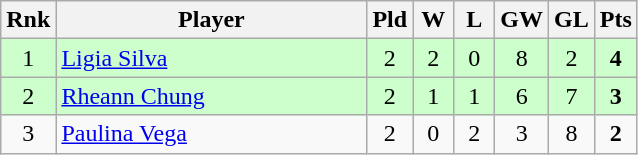<table class="wikitable" style="text-align:center">
<tr>
<th width=20>Rnk</th>
<th width=200>Player</th>
<th width=20>Pld</th>
<th width=20>W</th>
<th width=20>L</th>
<th width=20>GW</th>
<th width=20>GL</th>
<th width=20>Pts</th>
</tr>
<tr bgcolor="ccffcc">
<td>1</td>
<td style="text-align:left;"> <a href='#'>Ligia Silva</a></td>
<td>2</td>
<td>2</td>
<td>0</td>
<td>8</td>
<td>2</td>
<td><strong>4</strong></td>
</tr>
<tr bgcolor="ccffcc">
<td>2</td>
<td style="text-align:left;"> <a href='#'>Rheann Chung</a></td>
<td>2</td>
<td>1</td>
<td>1</td>
<td>6</td>
<td>7</td>
<td><strong>3</strong></td>
</tr>
<tr>
<td>3</td>
<td style="text-align:left;"> <a href='#'>Paulina Vega</a></td>
<td>2</td>
<td>0</td>
<td>2</td>
<td>3</td>
<td>8</td>
<td><strong>2</strong></td>
</tr>
</table>
